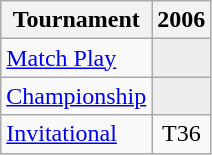<table class="wikitable" style="text-align:center;">
<tr>
<th>Tournament</th>
<th>2006</th>
</tr>
<tr>
<td align="left"><a href='#'>Match Play</a></td>
<td style="background:#eeeeee;"></td>
</tr>
<tr>
<td align="left"><a href='#'>Championship</a></td>
<td style="background:#eeeeee;"></td>
</tr>
<tr>
<td align="left"><a href='#'>Invitational</a></td>
<td>T36</td>
</tr>
</table>
